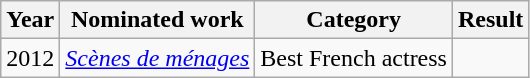<table class="wikitable sortable">
<tr>
<th>Year</th>
<th>Nominated work</th>
<th>Category</th>
<th>Result</th>
</tr>
<tr>
<td>2012</td>
<td><em><a href='#'>Scènes de ménages</a></em></td>
<td>Best French actress</td>
<td></td>
</tr>
</table>
